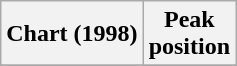<table class="wikitable plainrowheaders">
<tr>
<th>Chart (1998)</th>
<th>Peak<br>position</th>
</tr>
<tr>
</tr>
</table>
